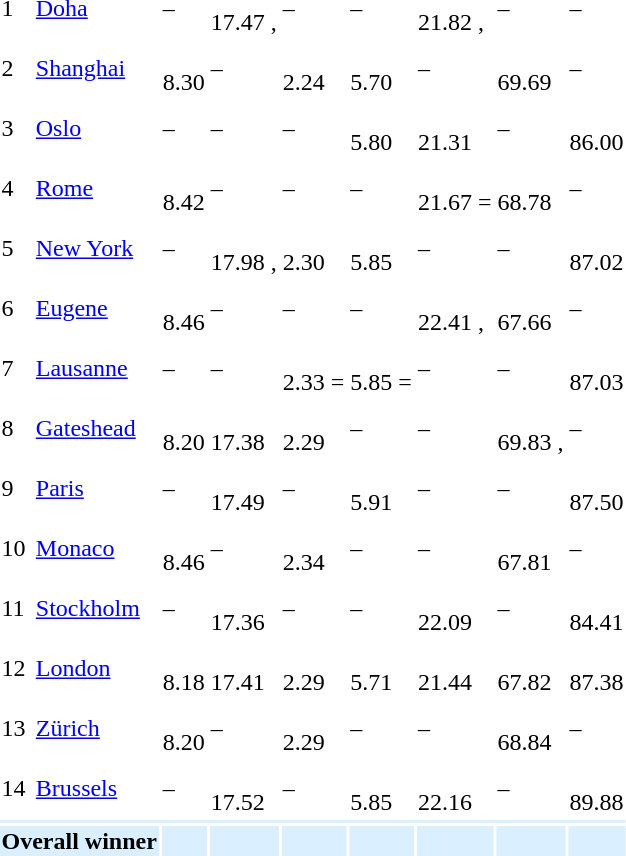<table>
<tr>
<td>1</td>
<td align=left><a href='#'>Doha</a></td>
<td>–</td>
<td><br> 17.47 , </td>
<td>–</td>
<td>–</td>
<td><br> 21.82 , </td>
<td>–</td>
<td>–</td>
</tr>
<tr>
<td>2</td>
<td align=left><a href='#'>Shanghai</a></td>
<td> <br> 8.30 </td>
<td>–</td>
<td> <br> 2.24</td>
<td> <br> 5.70 </td>
<td>–</td>
<td><br> 69.69 </td>
<td>–</td>
</tr>
<tr>
<td>3</td>
<td align=left><a href='#'>Oslo</a></td>
<td>–</td>
<td>–</td>
<td>–</td>
<td> <br> 5.80 </td>
<td> <br> 21.31</td>
<td>–</td>
<td> <br> 86.00</td>
</tr>
<tr>
<td>4</td>
<td align=left><a href='#'>Rome</a></td>
<td> <br> 8.42 </td>
<td>–</td>
<td>–</td>
<td>–</td>
<td> <br> 21.67 =</td>
<td><br> 68.78 </td>
<td>–</td>
</tr>
<tr>
<td>5</td>
<td align=left><a href='#'>New York</a></td>
<td>–</td>
<td> <br> 17.98 , </td>
<td> <br> 2.30 </td>
<td> <br> 5.85 </td>
<td>–</td>
<td>–</td>
<td> <br> 87.02 </td>
</tr>
<tr>
<td>6</td>
<td align=left><a href='#'>Eugene</a></td>
<td> <br> 8.46</td>
<td>–</td>
<td>–</td>
<td>–</td>
<td><br> 22.41 , </td>
<td> <br> 67.66</td>
<td>–</td>
</tr>
<tr>
<td>7</td>
<td align=left><a href='#'>Lausanne</a></td>
<td>–</td>
<td>–</td>
<td> <br> 2.33 =</td>
<td> <br> 5.85 =</td>
<td>–</td>
<td>–</td>
<td> <br> 87.03</td>
</tr>
<tr>
<td>8</td>
<td align=left><a href='#'>Gateshead</a></td>
<td> <br> 8.20</td>
<td><br> 17.38</td>
<td> <br> 2.29</td>
<td>–</td>
<td>–</td>
<td><br> 69.83 , </td>
<td>–</td>
</tr>
<tr>
<td>9</td>
<td align=left><a href='#'>Paris</a></td>
<td>–</td>
<td> <br> 17.49 </td>
<td>–</td>
<td> <br> 5.91</td>
<td>–</td>
<td>–</td>
<td> <br> 87.50</td>
</tr>
<tr>
<td>10</td>
<td align=left><a href='#'>Monaco</a></td>
<td> <br> 8.46 </td>
<td>–</td>
<td> <br> 2.34 </td>
<td>–</td>
<td>–</td>
<td> <br> 67.81</td>
<td>–</td>
</tr>
<tr>
<td>11</td>
<td align=left><a href='#'>Stockholm</a></td>
<td>–</td>
<td><br> 17.36</td>
<td>–</td>
<td>–</td>
<td><br> 22.09 </td>
<td>–</td>
<td><br> 84.41</td>
</tr>
<tr>
<td>12</td>
<td align=left><a href='#'>London</a></td>
<td> <br> 8.18</td>
<td><br> 17.41 </td>
<td> <br> 2.29</td>
<td> <br> 5.71</td>
<td><br> 21.44 </td>
<td> <br> 67.82 </td>
<td> <br> 87.38</td>
</tr>
<tr>
<td>13</td>
<td align=left><a href='#'>Zürich</a></td>
<td> <br> 8.20</td>
<td>–</td>
<td> <br> 2.29</td>
<td>–</td>
<td>–</td>
<td> <br> 68.84</td>
<td>–</td>
</tr>
<tr>
<td>14</td>
<td align=left><a href='#'>Brussels</a></td>
<td>–</td>
<td> <br> 17.52</td>
<td>–</td>
<td> <br> 5.85 </td>
<td><br> 22.16 </td>
<td>–</td>
<td> <br> 89.88</td>
</tr>
<tr>
<td colspan=9 bgcolor=#DAEFFF></td>
</tr>
<tr bgcolor=#DAEFFF>
<td colspan=2><strong>Overall winner</strong></td>
<td></td>
<td></td>
<td></td>
<td></td>
<td></td>
<td></td>
<td></td>
</tr>
</table>
